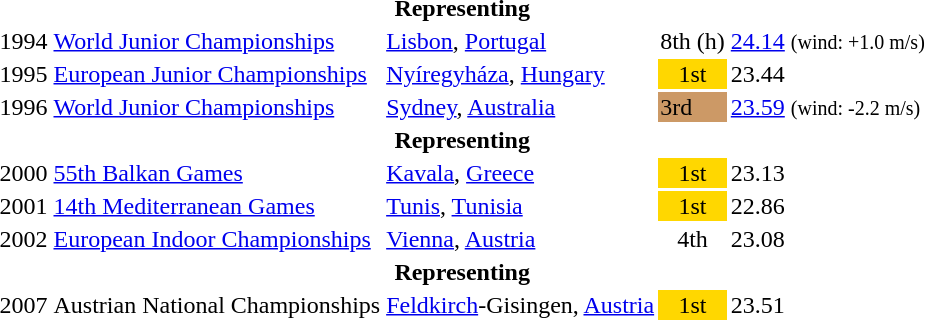<table>
<tr>
<th colspan="5">Representing </th>
</tr>
<tr>
<td>1994</td>
<td><a href='#'>World Junior Championships</a></td>
<td><a href='#'>Lisbon</a>, <a href='#'>Portugal</a></td>
<td>8th (h)</td>
<td><a href='#'>24.14</a> <small>(wind: +1.0 m/s)</small></td>
</tr>
<tr>
<td>1995</td>
<td><a href='#'>European Junior Championships</a></td>
<td><a href='#'>Nyíregyháza</a>, <a href='#'>Hungary</a></td>
<td bgcolor="gold" align="center">1st</td>
<td>23.44</td>
</tr>
<tr>
<td>1996</td>
<td><a href='#'>World Junior Championships</a></td>
<td><a href='#'>Sydney</a>, <a href='#'>Australia</a></td>
<td bgcolor="#cc9966">3rd</td>
<td><a href='#'>23.59</a> <small>(wind: -2.2 m/s)</small></td>
</tr>
<tr>
<th colspan="6">Representing </th>
</tr>
<tr>
<td>2000</td>
<td><a href='#'>55th Balkan Games</a></td>
<td><a href='#'>Kavala</a>, <a href='#'>Greece</a></td>
<td bgcolor="gold" align="center">1st</td>
<td>23.13</td>
</tr>
<tr>
<td>2001</td>
<td><a href='#'>14th Mediterranean Games</a></td>
<td><a href='#'>Tunis</a>, <a href='#'>Tunisia</a></td>
<td bgcolor="gold" align="center">1st</td>
<td>22.86</td>
</tr>
<tr>
<td>2002</td>
<td><a href='#'>European Indoor Championships</a></td>
<td><a href='#'>Vienna</a>, <a href='#'>Austria</a></td>
<td align="center">4th</td>
<td>23.08</td>
</tr>
<tr>
<th colspan="6">Representing </th>
</tr>
<tr>
<td>2007</td>
<td>Austrian National Championships</td>
<td><a href='#'>Feldkirch</a>-Gisingen, <a href='#'>Austria</a></td>
<td bgcolor="gold" align="center">1st</td>
<td>23.51</td>
</tr>
</table>
